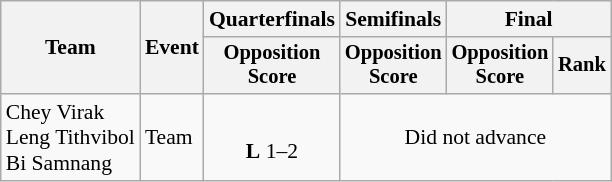<table class="wikitable" style="font-size:90%">
<tr>
<th rowspan=2>Team</th>
<th rowspan=2>Event</th>
<th>Quarterfinals</th>
<th>Semifinals</th>
<th colspan=2>Final</th>
</tr>
<tr style="font-size:95%">
<th>Opposition<br>Score</th>
<th>Opposition<br>Score</th>
<th>Opposition<br>Score</th>
<th>Rank</th>
</tr>
<tr style="text-align:center">
<td style="text-align:left">Chey Virak<br>Leng Tithvibol<br>Bi Samnang</td>
<td style="text-align:left">Team</td>
<td><br><strong>L</strong> 1–2</td>
<td colspan=3>Did not advance</td>
</tr>
</table>
